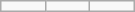<table class="wikitable" style="float:right; margin:0 0 0 5px; width:90px">
<tr>
<td></td>
<td></td>
<td></td>
</tr>
</table>
